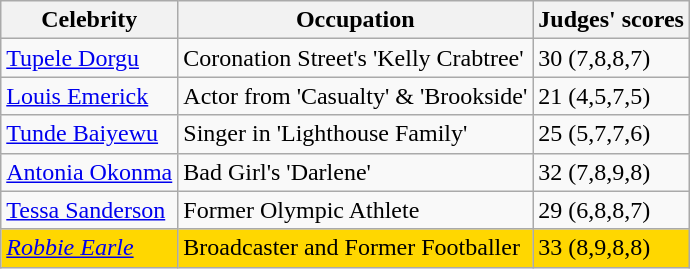<table class="wikitable sortable">
<tr>
<th>Celebrity</th>
<th>Occupation</th>
<th>Judges' scores</th>
</tr>
<tr>
<td><a href='#'>Tupele Dorgu</a></td>
<td>Coronation Street's 'Kelly Crabtree'</td>
<td>30 (7,8,8,7)</td>
</tr>
<tr>
<td><a href='#'>Louis Emerick</a></td>
<td>Actor from 'Casualty' & 'Brookside'</td>
<td>21 (4,5,7,5)</td>
</tr>
<tr>
<td><a href='#'>Tunde Baiyewu</a></td>
<td>Singer in 'Lighthouse Family'</td>
<td>25 (5,7,7,6)</td>
</tr>
<tr>
<td><a href='#'>Antonia Okonma</a></td>
<td>Bad Girl's 'Darlene'</td>
<td>32 (7,8,9,8)</td>
</tr>
<tr>
<td><a href='#'>Tessa Sanderson</a></td>
<td>Former Olympic Athlete</td>
<td>29 (6,8,8,7)</td>
</tr>
<tr style="background:gold;">
<td><em><a href='#'>Robbie Earle</a></em></td>
<td>Broadcaster and Former Footballer</td>
<td>33 (8,9,8,8)</td>
</tr>
</table>
